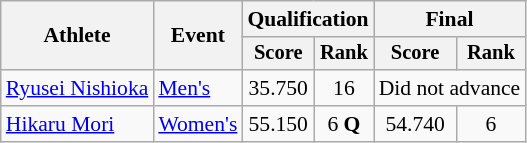<table class=wikitable style=font-size:90%;text-align:center>
<tr>
<th rowspan=2>Athlete</th>
<th rowspan=2>Event</th>
<th colspan=2>Qualification</th>
<th colspan=2>Final</th>
</tr>
<tr style=font-size:95%>
<th>Score</th>
<th>Rank</th>
<th>Score</th>
<th>Rank</th>
</tr>
<tr>
<td align=left><a href='#'>Ryusei Nishioka</a></td>
<td align=left><a href='#'>Men's</a></td>
<td>35.750</td>
<td>16</td>
<td colspan="2">Did not advance</td>
</tr>
<tr>
<td align=left><a href='#'>Hikaru Mori</a></td>
<td align=left><a href='#'>Women's</a></td>
<td>55.150</td>
<td>6 <strong>Q</strong></td>
<td>54.740</td>
<td>6</td>
</tr>
</table>
